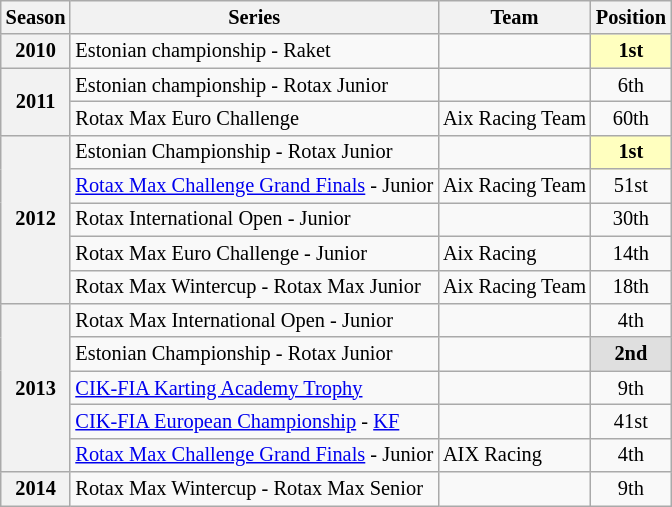<table class="wikitable" style="font-size: 85%; text-align:center">
<tr>
<th>Season</th>
<th>Series</th>
<th>Team</th>
<th>Position</th>
</tr>
<tr>
<th>2010</th>
<td align="left">Estonian championship - Raket</td>
<td></td>
<td style="background:#FFFFBF;"><strong>1st</strong></td>
</tr>
<tr>
<th rowspan="2">2011</th>
<td align="left">Estonian championship - Rotax Junior</td>
<td></td>
<td>6th</td>
</tr>
<tr>
<td align="left">Rotax Max Euro Challenge</td>
<td align="left">Aix Racing Team</td>
<td>60th</td>
</tr>
<tr>
<th rowspan="5">2012</th>
<td align="left">Estonian Championship - Rotax Junior</td>
<td></td>
<td style="background:#FFFFBF;"><strong>1st</strong></td>
</tr>
<tr>
<td align="left"><a href='#'>Rotax Max Challenge Grand Finals</a> - Junior</td>
<td align="left">Aix Racing Team</td>
<td>51st</td>
</tr>
<tr>
<td align="left">Rotax International Open - Junior</td>
<td></td>
<td>30th</td>
</tr>
<tr>
<td align="left">Rotax Max Euro Challenge - Junior</td>
<td align="left">Aix Racing</td>
<td>14th</td>
</tr>
<tr>
<td align="left">Rotax Max Wintercup - Rotax Max Junior</td>
<td align="left">Aix Racing Team</td>
<td>18th</td>
</tr>
<tr>
<th rowspan="5">2013</th>
<td align="left">Rotax Max International Open - Junior</td>
<td></td>
<td>4th</td>
</tr>
<tr>
<td align="left">Estonian Championship - Rotax Junior</td>
<td></td>
<td style="background:#DFDFDF;"><strong>2nd</strong></td>
</tr>
<tr>
<td align="left"><a href='#'>CIK-FIA Karting Academy Trophy</a></td>
<td></td>
<td>9th</td>
</tr>
<tr>
<td align="left"><a href='#'>CIK-FIA European Championship</a> - <a href='#'>KF</a></td>
<td></td>
<td>41st</td>
</tr>
<tr>
<td align="left"><a href='#'>Rotax Max Challenge Grand Finals</a> - Junior</td>
<td align="left">AIX Racing</td>
<td>4th</td>
</tr>
<tr>
<th>2014</th>
<td align="left">Rotax Max Wintercup - Rotax Max Senior</td>
<td></td>
<td>9th</td>
</tr>
</table>
